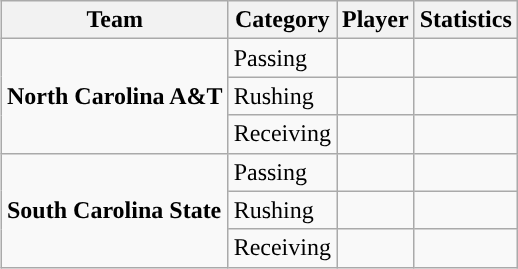<table class="wikitable" style="float: right;">
<tr>
<th>Team</th>
<th>Category</th>
<th>Player</th>
<th>Statistics</th>
</tr>
<tr>
<td rowspan=3><strong>North Carolina A&T</strong></td>
<td>Passing</td>
<td></td>
<td></td>
</tr>
<tr>
<td>Rushing</td>
<td></td>
<td></td>
</tr>
<tr>
<td>Receiving</td>
<td></td>
<td></td>
</tr>
<tr>
<td rowspan=3><strong>South Carolina State</strong></td>
<td>Passing</td>
<td></td>
<td></td>
</tr>
<tr>
<td>Rushing</td>
<td></td>
<td></td>
</tr>
<tr>
<td>Receiving</td>
<td></td>
<td></td>
</tr>
</table>
